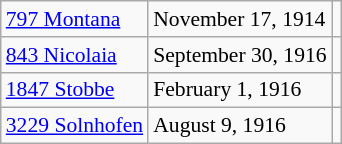<table class="wikitable floatright" style="font-size: 0.9em;">
<tr>
<td><a href='#'>797 Montana</a></td>
<td>November 17, 1914</td>
<td></td>
</tr>
<tr>
<td><a href='#'>843 Nicolaia</a></td>
<td>September 30, 1916</td>
<td></td>
</tr>
<tr>
<td><a href='#'>1847 Stobbe</a></td>
<td>February 1, 1916</td>
<td></td>
</tr>
<tr>
<td><a href='#'>3229 Solnhofen</a></td>
<td>August 9, 1916</td>
<td></td>
</tr>
</table>
